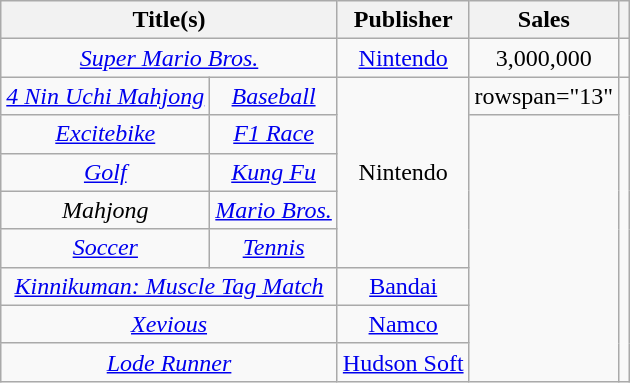<table class="wikitable sortable" style="text-align:center">
<tr>
<th colspan="2">Title(s)</th>
<th>Publisher</th>
<th>Sales</th>
<th class="unsortable"></th>
</tr>
<tr>
<td colspan="2"><em><a href='#'>Super Mario Bros.</a></em></td>
<td><a href='#'>Nintendo</a></td>
<td>3,000,000</td>
<td></td>
</tr>
<tr>
<td><em><a href='#'>4 Nin Uchi Mahjong</a></em></td>
<td><em><a href='#'>Baseball</a></em></td>
<td rowspan="5">Nintendo</td>
<td>rowspan="13" </td>
<td rowspan="8"></td>
</tr>
<tr>
<td><em><a href='#'>Excitebike</a></em></td>
<td><em><a href='#'>F1 Race</a></em></td>
</tr>
<tr>
<td><em><a href='#'>Golf</a></em></td>
<td><em><a href='#'>Kung Fu</a></em></td>
</tr>
<tr>
<td><em>Mahjong</em></td>
<td><em><a href='#'>Mario Bros.</a></em></td>
</tr>
<tr>
<td><em><a href='#'>Soccer</a></em></td>
<td><em><a href='#'>Tennis</a></em></td>
</tr>
<tr>
<td colspan="2"><em><a href='#'>Kinnikuman: Muscle Tag Match</a></em></td>
<td><a href='#'>Bandai</a></td>
</tr>
<tr>
<td colspan="2"><em><a href='#'>Xevious</a></em></td>
<td><a href='#'>Namco</a></td>
</tr>
<tr>
<td colspan="2"><em><a href='#'>Lode Runner</a></em></td>
<td><a href='#'>Hudson Soft</a></td>
</tr>
</table>
